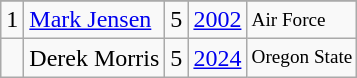<table class="wikitable">
<tr>
</tr>
<tr>
<td>1</td>
<td><a href='#'>Mark Jensen</a></td>
<td>5</td>
<td><a href='#'>2002</a></td>
<td style="font-size:80%;">Air Force</td>
</tr>
<tr>
<td></td>
<td>Derek Morris</td>
<td>5</td>
<td><a href='#'>2024</a></td>
<td style="font-size:80%;">Oregon State</td>
</tr>
</table>
